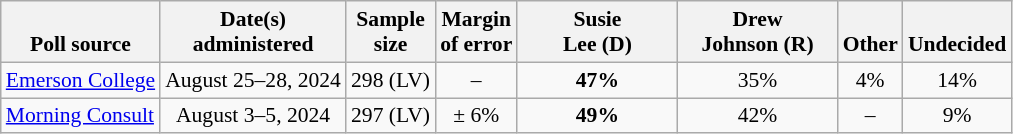<table class="wikitable" style="font-size:90%;text-align:center;">
<tr style="vertical-align:bottom">
<th>Poll source</th>
<th>Date(s)<br>administered</th>
<th>Sample<br>size</th>
<th>Margin<br>of error</th>
<th style="width:100px;">Susie<br>Lee (D)</th>
<th style="width:100px;">Drew<br>Johnson (R)</th>
<th>Other</th>
<th>Undecided</th>
</tr>
<tr>
<td style="text-align:left;"><a href='#'>Emerson College</a></td>
<td data-sort-value="2024-08-29">August 25–28, 2024</td>
<td>298 (LV)</td>
<td>–</td>
<td><strong>47%</strong></td>
<td>35%</td>
<td>4%</td>
<td>14%</td>
</tr>
<tr>
<td style="text-align:left;"><a href='#'>Morning Consult</a></td>
<td>August 3–5, 2024</td>
<td>297 (LV)</td>
<td>± 6%</td>
<td><strong>49%</strong></td>
<td>42%</td>
<td>–</td>
<td>9%</td>
</tr>
</table>
